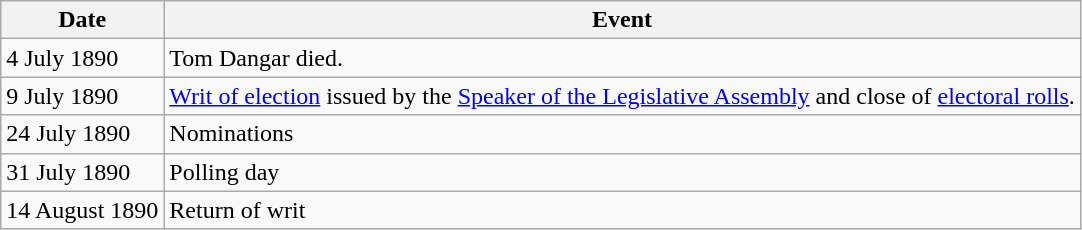<table class="wikitable">
<tr>
<th>Date</th>
<th>Event</th>
</tr>
<tr>
<td>4 July 1890</td>
<td>Tom Dangar died.</td>
</tr>
<tr>
<td>9 July 1890</td>
<td><a href='#'>Writ of election</a> issued by the <a href='#'>Speaker of the Legislative Assembly</a> and close of <a href='#'>electoral rolls</a>.</td>
</tr>
<tr>
<td>24 July 1890</td>
<td>Nominations</td>
</tr>
<tr>
<td>31 July 1890</td>
<td>Polling day</td>
</tr>
<tr>
<td>14 August 1890</td>
<td>Return of writ</td>
</tr>
</table>
